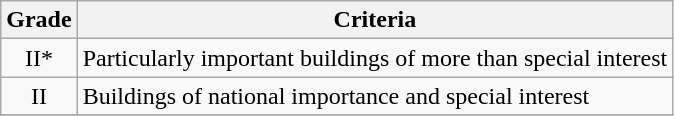<table class="wikitable" border="1">
<tr>
<th>Grade</th>
<th>Criteria</th>
</tr>
<tr>
<td align="center" >II*</td>
<td>Particularly important buildings of more than special interest</td>
</tr>
<tr>
<td align="center" >II</td>
<td>Buildings of national importance and special interest</td>
</tr>
<tr>
</tr>
</table>
